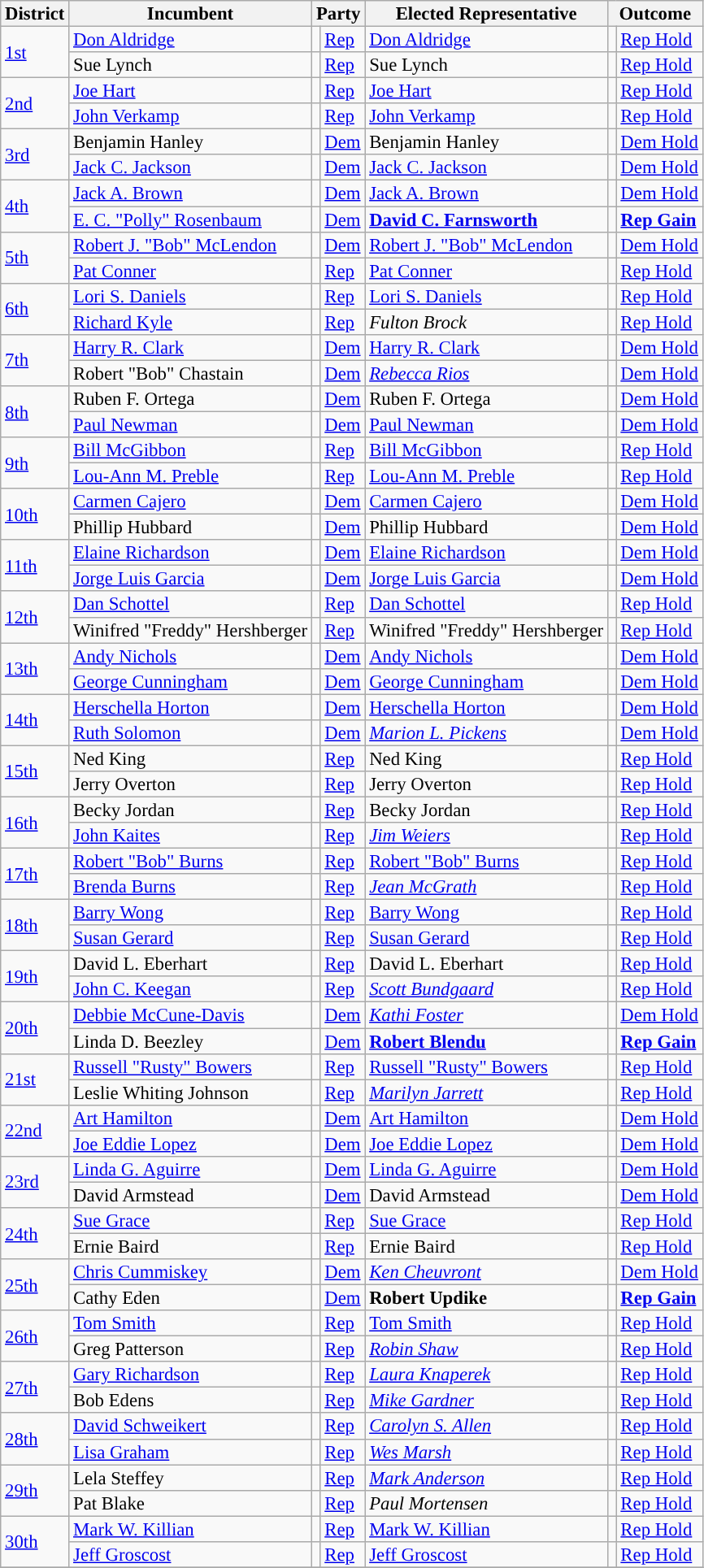<table class="sortable wikitable" style="font-size:95%;line-height:14px;">
<tr>
<th>District</th>
<th>Incumbent</th>
<th colspan="2">Party</th>
<th>Elected Representative</th>
<th colspan="2">Outcome</th>
</tr>
<tr>
<td rowspan="2"><a href='#'>1st</a></td>
<td><a href='#'>Don Aldridge</a></td>
<td style="background:"></td>
<td><a href='#'>Rep</a></td>
<td><a href='#'>Don Aldridge</a></td>
<td style="background:"></td>
<td><a href='#'>Rep Hold</a></td>
</tr>
<tr>
<td>Sue Lynch</td>
<td style="background:"></td>
<td><a href='#'>Rep</a></td>
<td>Sue Lynch</td>
<td style="background:"></td>
<td><a href='#'>Rep Hold</a></td>
</tr>
<tr>
<td rowspan="2"><a href='#'>2nd</a></td>
<td><a href='#'>Joe Hart</a></td>
<td style="background:"></td>
<td><a href='#'>Rep</a></td>
<td><a href='#'>Joe Hart</a></td>
<td style="background:"></td>
<td><a href='#'>Rep Hold</a></td>
</tr>
<tr>
<td><a href='#'>John Verkamp</a></td>
<td style="background:"></td>
<td><a href='#'>Rep</a></td>
<td><a href='#'>John Verkamp</a></td>
<td style="background:"></td>
<td><a href='#'>Rep Hold</a></td>
</tr>
<tr>
<td rowspan="2"><a href='#'>3rd</a></td>
<td>Benjamin Hanley</td>
<td style="background:"></td>
<td><a href='#'>Dem</a></td>
<td>Benjamin Hanley</td>
<td style="background:"></td>
<td><a href='#'>Dem Hold</a></td>
</tr>
<tr>
<td><a href='#'>Jack C. Jackson</a></td>
<td style="background:"></td>
<td><a href='#'>Dem</a></td>
<td><a href='#'>Jack C. Jackson</a></td>
<td style="background:"></td>
<td><a href='#'>Dem Hold</a></td>
</tr>
<tr>
<td rowspan="2"><a href='#'>4th</a></td>
<td><a href='#'>Jack A. Brown</a></td>
<td style="background:"></td>
<td><a href='#'>Dem</a></td>
<td><a href='#'>Jack A. Brown</a></td>
<td style="background:"></td>
<td><a href='#'>Dem Hold</a></td>
</tr>
<tr>
<td><a href='#'>E. C. "Polly" Rosenbaum</a></td>
<td style="background:"></td>
<td><a href='#'>Dem</a></td>
<td><strong><a href='#'>David C. Farnsworth</a></strong></td>
<td style="background:"></td>
<td><strong><a href='#'>Rep Gain</a></strong></td>
</tr>
<tr>
<td rowspan="2"><a href='#'>5th</a></td>
<td><a href='#'>Robert J. "Bob" McLendon</a></td>
<td style="background:"></td>
<td><a href='#'>Dem</a></td>
<td><a href='#'>Robert J. "Bob" McLendon</a></td>
<td style="background:"></td>
<td><a href='#'>Dem Hold</a></td>
</tr>
<tr>
<td><a href='#'>Pat Conner</a></td>
<td style="background:"></td>
<td><a href='#'>Rep</a></td>
<td><a href='#'>Pat Conner</a></td>
<td style="background:"></td>
<td><a href='#'>Rep Hold</a></td>
</tr>
<tr>
<td rowspan="2"><a href='#'>6th</a></td>
<td><a href='#'>Lori S. Daniels</a></td>
<td style="background:"></td>
<td><a href='#'>Rep</a></td>
<td><a href='#'>Lori S. Daniels</a></td>
<td style="background:"></td>
<td><a href='#'>Rep Hold</a></td>
</tr>
<tr>
<td><a href='#'>Richard Kyle</a></td>
<td style="background:"></td>
<td><a href='#'>Rep</a></td>
<td><em>Fulton Brock</em></td>
<td style="background:"></td>
<td><a href='#'>Rep Hold</a></td>
</tr>
<tr>
<td rowspan="2"><a href='#'>7th</a></td>
<td><a href='#'>Harry R. Clark</a></td>
<td style="background:"></td>
<td><a href='#'>Dem</a></td>
<td><a href='#'>Harry R. Clark</a></td>
<td style="background:"></td>
<td><a href='#'>Dem Hold</a></td>
</tr>
<tr>
<td>Robert "Bob" Chastain</td>
<td style="background:"></td>
<td><a href='#'>Dem</a></td>
<td><em><a href='#'>Rebecca Rios</a></em></td>
<td style="background:"></td>
<td><a href='#'>Dem Hold</a></td>
</tr>
<tr>
<td rowspan="2"><a href='#'>8th</a></td>
<td>Ruben F. Ortega</td>
<td style="background:"></td>
<td><a href='#'>Dem</a></td>
<td>Ruben F. Ortega</td>
<td style="background:"></td>
<td><a href='#'>Dem Hold</a></td>
</tr>
<tr>
<td><a href='#'>Paul Newman</a></td>
<td style="background:"></td>
<td><a href='#'>Dem</a></td>
<td><a href='#'>Paul Newman</a></td>
<td style="background:"></td>
<td><a href='#'>Dem Hold</a></td>
</tr>
<tr>
<td rowspan="2"><a href='#'>9th</a></td>
<td><a href='#'>Bill McGibbon</a></td>
<td style="background:"></td>
<td><a href='#'>Rep</a></td>
<td><a href='#'>Bill McGibbon</a></td>
<td style="background:"></td>
<td><a href='#'>Rep Hold</a></td>
</tr>
<tr>
<td><a href='#'>Lou-Ann M. Preble</a></td>
<td style="background:"></td>
<td><a href='#'>Rep</a></td>
<td><a href='#'>Lou-Ann M. Preble</a></td>
<td style="background:"></td>
<td><a href='#'>Rep Hold</a></td>
</tr>
<tr>
<td rowspan="2"><a href='#'>10th</a></td>
<td><a href='#'>Carmen Cajero</a></td>
<td style="background:"></td>
<td><a href='#'>Dem</a></td>
<td><a href='#'>Carmen Cajero</a></td>
<td style="background:"></td>
<td><a href='#'>Dem Hold</a></td>
</tr>
<tr>
<td>Phillip Hubbard</td>
<td style="background:"></td>
<td><a href='#'>Dem</a></td>
<td>Phillip Hubbard</td>
<td style="background:"></td>
<td><a href='#'>Dem Hold</a></td>
</tr>
<tr>
<td rowspan="2"><a href='#'>11th</a></td>
<td><a href='#'>Elaine Richardson</a></td>
<td style="background:"></td>
<td><a href='#'>Dem</a></td>
<td><a href='#'>Elaine Richardson</a></td>
<td style="background:"></td>
<td><a href='#'>Dem Hold</a></td>
</tr>
<tr>
<td><a href='#'>Jorge Luis Garcia</a></td>
<td style="background:"></td>
<td><a href='#'>Dem</a></td>
<td><a href='#'>Jorge Luis Garcia</a></td>
<td style="background:"></td>
<td><a href='#'>Dem Hold</a></td>
</tr>
<tr>
<td rowspan="2"><a href='#'>12th</a></td>
<td><a href='#'>Dan Schottel</a></td>
<td style="background:"></td>
<td><a href='#'>Rep</a></td>
<td><a href='#'>Dan Schottel</a></td>
<td style="background:"></td>
<td><a href='#'>Rep Hold</a></td>
</tr>
<tr>
<td>Winifred "Freddy" Hershberger</td>
<td style="background:"></td>
<td><a href='#'>Rep</a></td>
<td>Winifred "Freddy" Hershberger</td>
<td style="background:"></td>
<td><a href='#'>Rep Hold</a></td>
</tr>
<tr>
<td rowspan="2"><a href='#'>13th</a></td>
<td><a href='#'>Andy Nichols</a></td>
<td style="background:"></td>
<td><a href='#'>Dem</a></td>
<td><a href='#'>Andy Nichols</a></td>
<td style="background:"></td>
<td><a href='#'>Dem Hold</a></td>
</tr>
<tr>
<td><a href='#'>George Cunningham</a></td>
<td style="background:"></td>
<td><a href='#'>Dem</a></td>
<td><a href='#'>George Cunningham</a></td>
<td style="background:"></td>
<td><a href='#'>Dem Hold</a></td>
</tr>
<tr>
<td rowspan="2"><a href='#'>14th</a></td>
<td><a href='#'>Herschella Horton</a></td>
<td style="background:"></td>
<td><a href='#'>Dem</a></td>
<td><a href='#'>Herschella Horton</a></td>
<td style="background:"></td>
<td><a href='#'>Dem Hold</a></td>
</tr>
<tr>
<td><a href='#'>Ruth Solomon</a></td>
<td style="background:"></td>
<td><a href='#'>Dem</a></td>
<td><em><a href='#'>Marion L. Pickens</a></em></td>
<td style="background:"></td>
<td><a href='#'>Dem Hold</a></td>
</tr>
<tr>
<td rowspan="2"><a href='#'>15th</a></td>
<td>Ned King</td>
<td style="background:"></td>
<td><a href='#'>Rep</a></td>
<td>Ned King</td>
<td style="background:"></td>
<td><a href='#'>Rep Hold</a></td>
</tr>
<tr>
<td>Jerry Overton</td>
<td style="background:"></td>
<td><a href='#'>Rep</a></td>
<td>Jerry Overton</td>
<td style="background:"></td>
<td><a href='#'>Rep Hold</a></td>
</tr>
<tr>
<td rowspan="2"><a href='#'>16th</a></td>
<td>Becky Jordan</td>
<td style="background:"></td>
<td><a href='#'>Rep</a></td>
<td>Becky Jordan</td>
<td style="background:"></td>
<td><a href='#'>Rep Hold</a></td>
</tr>
<tr>
<td><a href='#'>John Kaites</a></td>
<td style="background:"></td>
<td><a href='#'>Rep</a></td>
<td><em><a href='#'>Jim Weiers</a></em></td>
<td style="background:"></td>
<td><a href='#'>Rep Hold</a></td>
</tr>
<tr>
<td rowspan="2"><a href='#'>17th</a></td>
<td><a href='#'>Robert "Bob" Burns</a></td>
<td style="background:"></td>
<td><a href='#'>Rep</a></td>
<td><a href='#'>Robert "Bob" Burns</a></td>
<td style="background:"></td>
<td><a href='#'>Rep Hold</a></td>
</tr>
<tr>
<td><a href='#'>Brenda Burns</a></td>
<td style="background:"></td>
<td><a href='#'>Rep</a></td>
<td><em><a href='#'>Jean McGrath</a></em></td>
<td style="background:"></td>
<td><a href='#'>Rep Hold</a></td>
</tr>
<tr>
<td rowspan="2"><a href='#'>18th</a></td>
<td><a href='#'>Barry Wong</a></td>
<td style="background:"></td>
<td><a href='#'>Rep</a></td>
<td><a href='#'>Barry Wong</a></td>
<td style="background:"></td>
<td><a href='#'>Rep Hold</a></td>
</tr>
<tr>
<td><a href='#'>Susan Gerard</a></td>
<td style="background:"></td>
<td><a href='#'>Rep</a></td>
<td><a href='#'>Susan Gerard</a></td>
<td style="background:"></td>
<td><a href='#'>Rep Hold</a></td>
</tr>
<tr>
<td rowspan="2"><a href='#'>19th</a></td>
<td>David L. Eberhart</td>
<td style="background:"></td>
<td><a href='#'>Rep</a></td>
<td>David L. Eberhart</td>
<td style="background:"></td>
<td><a href='#'>Rep Hold</a></td>
</tr>
<tr>
<td><a href='#'>John C. Keegan</a></td>
<td style="background:"></td>
<td><a href='#'>Rep</a></td>
<td><em><a href='#'>Scott Bundgaard</a></em></td>
<td style="background:"></td>
<td><a href='#'>Rep Hold</a></td>
</tr>
<tr>
<td rowspan="2"><a href='#'>20th</a></td>
<td><a href='#'>Debbie McCune-Davis</a></td>
<td style="background:"></td>
<td><a href='#'>Dem</a></td>
<td><em><a href='#'>Kathi Foster</a></em></td>
<td style="background:"></td>
<td><a href='#'>Dem Hold</a></td>
</tr>
<tr>
<td>Linda D. Beezley</td>
<td style="background:"></td>
<td><a href='#'>Dem</a></td>
<td><strong><a href='#'>Robert Blendu</a></strong></td>
<td style="background:"></td>
<td><strong><a href='#'>Rep Gain</a></strong></td>
</tr>
<tr>
<td rowspan="2"><a href='#'>21st</a></td>
<td><a href='#'>Russell "Rusty" Bowers</a></td>
<td style="background:"></td>
<td><a href='#'>Rep</a></td>
<td><a href='#'>Russell "Rusty" Bowers</a></td>
<td style="background:"></td>
<td><a href='#'>Rep Hold</a></td>
</tr>
<tr>
<td>Leslie Whiting Johnson</td>
<td style="background:"></td>
<td><a href='#'>Rep</a></td>
<td><em><a href='#'>Marilyn Jarrett</a></em></td>
<td style="background:"></td>
<td><a href='#'>Rep Hold</a></td>
</tr>
<tr>
<td rowspan="2"><a href='#'>22nd</a></td>
<td><a href='#'>Art Hamilton</a></td>
<td style="background:"></td>
<td><a href='#'>Dem</a></td>
<td><a href='#'>Art Hamilton</a></td>
<td style="background:"></td>
<td><a href='#'>Dem Hold</a></td>
</tr>
<tr>
<td><a href='#'>Joe Eddie Lopez</a></td>
<td style="background:"></td>
<td><a href='#'>Dem</a></td>
<td><a href='#'>Joe Eddie Lopez</a></td>
<td style="background:"></td>
<td><a href='#'>Dem Hold</a></td>
</tr>
<tr>
<td rowspan="2"><a href='#'>23rd</a></td>
<td><a href='#'>Linda G. Aguirre</a></td>
<td style="background:"></td>
<td><a href='#'>Dem</a></td>
<td><a href='#'>Linda G. Aguirre</a></td>
<td style="background:"></td>
<td><a href='#'>Dem Hold</a></td>
</tr>
<tr>
<td>David Armstead</td>
<td style="background:"></td>
<td><a href='#'>Dem</a></td>
<td>David Armstead</td>
<td style="background:"></td>
<td><a href='#'>Dem Hold</a></td>
</tr>
<tr>
<td rowspan="2"><a href='#'>24th</a></td>
<td><a href='#'>Sue Grace</a></td>
<td style="background:"></td>
<td><a href='#'>Rep</a></td>
<td><a href='#'>Sue Grace</a></td>
<td style="background:"></td>
<td><a href='#'>Rep Hold</a></td>
</tr>
<tr>
<td>Ernie Baird</td>
<td style="background:"></td>
<td><a href='#'>Rep</a></td>
<td>Ernie Baird</td>
<td style="background:"></td>
<td><a href='#'>Rep Hold</a></td>
</tr>
<tr>
<td rowspan="2"><a href='#'>25th</a></td>
<td><a href='#'>Chris Cummiskey</a></td>
<td style="background:"></td>
<td><a href='#'>Dem</a></td>
<td><em><a href='#'>Ken Cheuvront</a></em></td>
<td style="background:"></td>
<td><a href='#'>Dem Hold</a></td>
</tr>
<tr>
<td>Cathy Eden</td>
<td style="background:"></td>
<td><a href='#'>Dem</a></td>
<td><strong>Robert Updike</strong></td>
<td style="background:"></td>
<td><strong><a href='#'>Rep Gain</a></strong></td>
</tr>
<tr>
<td rowspan="2"><a href='#'>26th</a></td>
<td><a href='#'>Tom Smith</a></td>
<td style="background:"></td>
<td><a href='#'>Rep</a></td>
<td><a href='#'>Tom Smith</a></td>
<td style="background:"></td>
<td><a href='#'>Rep Hold</a></td>
</tr>
<tr>
<td>Greg Patterson</td>
<td style="background:"></td>
<td><a href='#'>Rep</a></td>
<td><em><a href='#'>Robin Shaw</a></em></td>
<td style="background:"></td>
<td><a href='#'>Rep Hold</a></td>
</tr>
<tr>
<td rowspan="2"><a href='#'>27th</a></td>
<td><a href='#'>Gary Richardson</a></td>
<td style="background:"></td>
<td><a href='#'>Rep</a></td>
<td><em><a href='#'>Laura Knaperek</a></em></td>
<td style="background:"></td>
<td><a href='#'>Rep Hold</a></td>
</tr>
<tr>
<td>Bob Edens</td>
<td style="background:"></td>
<td><a href='#'>Rep</a></td>
<td><em><a href='#'>Mike Gardner</a></em></td>
<td style="background:"></td>
<td><a href='#'>Rep Hold</a></td>
</tr>
<tr>
<td rowspan="2"><a href='#'>28th</a></td>
<td><a href='#'>David Schweikert</a></td>
<td style="background:"></td>
<td><a href='#'>Rep</a></td>
<td><em><a href='#'>Carolyn S. Allen</a></em></td>
<td style="background:"></td>
<td><a href='#'>Rep Hold</a></td>
</tr>
<tr>
<td><a href='#'>Lisa Graham</a></td>
<td style="background:"></td>
<td><a href='#'>Rep</a></td>
<td><em><a href='#'>Wes Marsh</a></em></td>
<td style="background:"></td>
<td><a href='#'>Rep Hold</a></td>
</tr>
<tr>
<td rowspan="2"><a href='#'>29th</a></td>
<td>Lela Steffey</td>
<td style="background:"></td>
<td><a href='#'>Rep</a></td>
<td><em><a href='#'>Mark Anderson</a></em></td>
<td style="background:"></td>
<td><a href='#'>Rep Hold</a></td>
</tr>
<tr>
<td>Pat Blake</td>
<td style="background:"></td>
<td><a href='#'>Rep</a></td>
<td><em>Paul Mortensen</em></td>
<td style="background:"></td>
<td><a href='#'>Rep Hold</a></td>
</tr>
<tr>
<td rowspan="2"><a href='#'>30th</a></td>
<td><a href='#'>Mark W. Killian</a></td>
<td style="background:"></td>
<td><a href='#'>Rep</a></td>
<td><a href='#'>Mark W. Killian</a></td>
<td style="background:"></td>
<td><a href='#'>Rep Hold</a></td>
</tr>
<tr>
<td><a href='#'>Jeff Groscost</a></td>
<td style="background:"></td>
<td><a href='#'>Rep</a></td>
<td><a href='#'>Jeff Groscost</a></td>
<td style="background:"></td>
<td><a href='#'>Rep Hold</a></td>
</tr>
<tr>
</tr>
</table>
